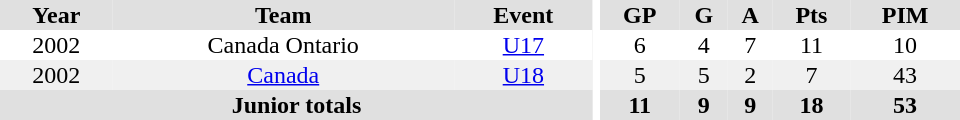<table border="0" cellpadding="1" cellspacing="0" ID="Table3" style="text-align:center; width:40em">
<tr ALIGN="center" bgcolor="#e0e0e0">
<th>Year</th>
<th>Team</th>
<th>Event</th>
<th rowspan="99" bgcolor="#ffffff"></th>
<th>GP</th>
<th>G</th>
<th>A</th>
<th>Pts</th>
<th>PIM</th>
</tr>
<tr>
<td>2002</td>
<td>Canada Ontario</td>
<td><a href='#'>U17</a></td>
<td>6</td>
<td>4</td>
<td>7</td>
<td>11</td>
<td>10</td>
</tr>
<tr bgcolor="#f0f0f0">
<td>2002</td>
<td><a href='#'>Canada</a></td>
<td><a href='#'>U18</a></td>
<td>5</td>
<td>5</td>
<td>2</td>
<td>7</td>
<td>43</td>
</tr>
<tr bgcolor="#e0e0e0">
<th colspan=3>Junior totals</th>
<th>11</th>
<th>9</th>
<th>9</th>
<th>18</th>
<th>53</th>
</tr>
</table>
